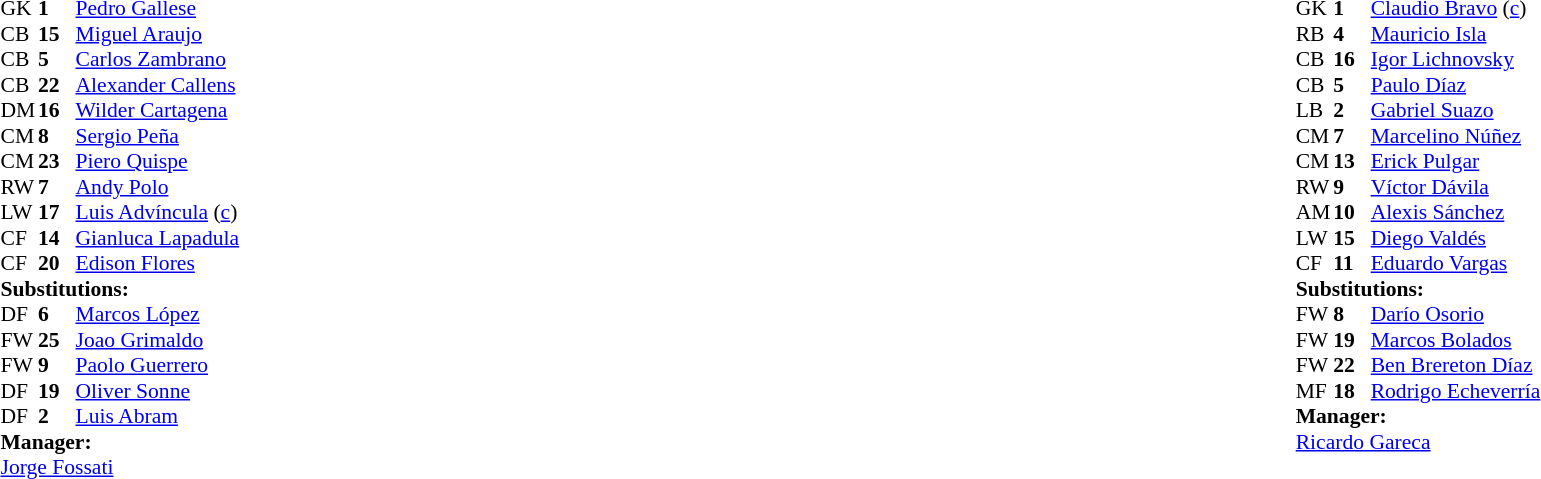<table width="100%">
<tr>
<td valign="top" width="40%"><br><table style="font-size:90%" cellspacing="0" cellpadding="0">
<tr>
<th width=25></th>
<th width=25></th>
</tr>
<tr>
<td>GK</td>
<td><strong>1</strong></td>
<td><a href='#'>Pedro Gallese</a></td>
</tr>
<tr>
<td>CB</td>
<td><strong>15</strong></td>
<td><a href='#'>Miguel Araujo</a></td>
</tr>
<tr>
<td>CB</td>
<td><strong>5</strong></td>
<td><a href='#'>Carlos Zambrano</a></td>
<td></td>
</tr>
<tr>
<td>CB</td>
<td><strong>22</strong></td>
<td><a href='#'>Alexander Callens</a></td>
<td></td>
<td></td>
</tr>
<tr>
<td>DM</td>
<td><strong>16</strong></td>
<td><a href='#'>Wilder Cartagena</a></td>
</tr>
<tr>
<td>CM</td>
<td><strong>8</strong></td>
<td><a href='#'>Sergio Peña</a></td>
</tr>
<tr>
<td>CM</td>
<td><strong>23</strong></td>
<td><a href='#'>Piero Quispe</a></td>
<td></td>
<td></td>
</tr>
<tr>
<td>RW</td>
<td><strong>7</strong></td>
<td><a href='#'>Andy Polo</a></td>
<td></td>
<td></td>
</tr>
<tr>
<td>LW</td>
<td><strong>17</strong></td>
<td><a href='#'>Luis Advíncula</a> (<a href='#'>c</a>)</td>
<td></td>
<td></td>
</tr>
<tr>
<td>CF</td>
<td><strong>14</strong></td>
<td><a href='#'>Gianluca Lapadula</a></td>
</tr>
<tr>
<td>CF</td>
<td><strong>20</strong></td>
<td><a href='#'>Edison Flores</a></td>
<td></td>
<td></td>
</tr>
<tr>
<td colspan=3><strong>Substitutions:</strong></td>
</tr>
<tr>
<td>DF</td>
<td><strong>6</strong></td>
<td><a href='#'>Marcos López</a></td>
<td></td>
<td></td>
</tr>
<tr>
<td>FW</td>
<td><strong>25</strong></td>
<td><a href='#'>Joao Grimaldo</a></td>
<td></td>
<td></td>
</tr>
<tr>
<td>FW</td>
<td><strong>9</strong></td>
<td><a href='#'>Paolo Guerrero</a></td>
<td></td>
<td></td>
</tr>
<tr>
<td>DF</td>
<td><strong>19</strong></td>
<td><a href='#'>Oliver Sonne</a></td>
<td></td>
<td></td>
</tr>
<tr>
<td>DF</td>
<td><strong>2</strong></td>
<td><a href='#'>Luis Abram</a></td>
<td></td>
<td></td>
</tr>
<tr>
<td colspan=3><strong>Manager:</strong></td>
</tr>
<tr>
<td colspan=3> <a href='#'>Jorge Fossati</a></td>
</tr>
</table>
</td>
<td valign="top"></td>
<td valign="top" width="50%"><br><table style="font-size:90%; margin:auto" cellspacing="0" cellpadding="0">
<tr>
<th width=25></th>
<th width=25></th>
</tr>
<tr>
<td>GK</td>
<td><strong>1</strong></td>
<td><a href='#'>Claudio Bravo</a> (<a href='#'>c</a>)</td>
</tr>
<tr>
<td>RB</td>
<td><strong>4</strong></td>
<td><a href='#'>Mauricio Isla</a></td>
</tr>
<tr>
<td>CB</td>
<td><strong>16</strong></td>
<td><a href='#'>Igor Lichnovsky</a></td>
</tr>
<tr>
<td>CB</td>
<td><strong>5</strong></td>
<td><a href='#'>Paulo Díaz</a></td>
</tr>
<tr>
<td>LB</td>
<td><strong>2</strong></td>
<td><a href='#'>Gabriel Suazo</a></td>
</tr>
<tr>
<td>CM</td>
<td><strong>7</strong></td>
<td><a href='#'>Marcelino Núñez</a></td>
<td></td>
<td></td>
</tr>
<tr>
<td>CM</td>
<td><strong>13</strong></td>
<td><a href='#'>Erick Pulgar</a></td>
<td></td>
</tr>
<tr>
<td>RW</td>
<td><strong>9</strong></td>
<td><a href='#'>Víctor Dávila</a></td>
<td></td>
<td></td>
</tr>
<tr>
<td>AM</td>
<td><strong>10</strong></td>
<td><a href='#'>Alexis Sánchez</a></td>
<td></td>
</tr>
<tr>
<td>LW</td>
<td><strong>15</strong></td>
<td><a href='#'>Diego Valdés</a></td>
<td></td>
<td></td>
</tr>
<tr>
<td>CF</td>
<td><strong>11</strong></td>
<td><a href='#'>Eduardo Vargas</a></td>
<td></td>
<td></td>
</tr>
<tr>
<td colspan=3><strong>Substitutions:</strong></td>
</tr>
<tr>
<td>FW</td>
<td><strong>8</strong></td>
<td><a href='#'>Darío Osorio</a></td>
<td></td>
<td></td>
</tr>
<tr>
<td>FW</td>
<td><strong>19</strong></td>
<td><a href='#'>Marcos Bolados</a></td>
<td></td>
<td></td>
</tr>
<tr>
<td>FW</td>
<td><strong>22</strong></td>
<td><a href='#'>Ben Brereton Díaz</a></td>
<td></td>
<td></td>
</tr>
<tr>
<td>MF</td>
<td><strong>18</strong></td>
<td><a href='#'>Rodrigo Echeverría</a></td>
<td></td>
<td></td>
</tr>
<tr>
<td colspan=3><strong>Manager:</strong></td>
</tr>
<tr>
<td colspan=3> <a href='#'>Ricardo Gareca</a></td>
</tr>
</table>
</td>
</tr>
</table>
